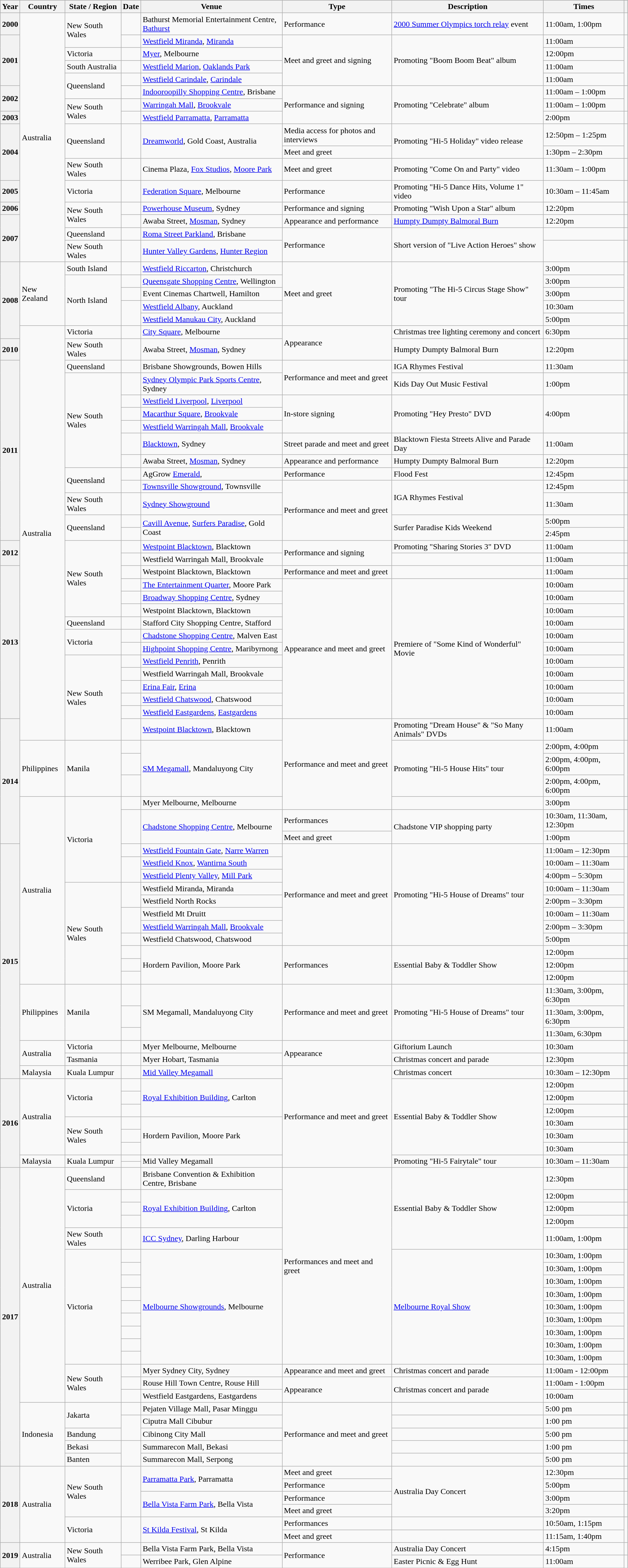<table class="wikitable plainrowheaders sortable" style="width:99%;">
<tr style="background:#ccc; text-align:center;">
<th scope="col">Year</th>
<th scope="col">Country</th>
<th scope="col">State / Region</th>
<th scope="col">Date</th>
<th scope="col">Venue</th>
<th scope="col">Type</th>
<th scope="col">Description</th>
<th scope="col">Times</th>
<th scope="col" class="unsortable"></th>
</tr>
<tr>
<th scope="row">2000</th>
<td rowspan="16">Australia</td>
<td rowspan="2">New South Wales</td>
<td></td>
<td>Bathurst Memorial Entertainment Centre, <a href='#'>Bathurst</a></td>
<td>Performance</td>
<td><a href='#'>2000 Summer Olympics torch relay</a> event</td>
<td>11:00am, 1:00pm</td>
<td style="text-align:center;"></td>
</tr>
<tr>
<th scope="row" rowspan="4">2001</th>
<td></td>
<td><a href='#'>Westfield Miranda</a>, <a href='#'>Miranda</a></td>
<td rowspan="4">Meet and greet and signing</td>
<td rowspan="4">Promoting "Boom Boom Beat" album</td>
<td>11:00am</td>
<td style="text-align:center;" rowspan="4"></td>
</tr>
<tr>
<td>Victoria</td>
<td></td>
<td><a href='#'>Myer</a>, Melbourne</td>
<td>12:00pm</td>
</tr>
<tr>
<td>South Australia</td>
<td></td>
<td><a href='#'>Westfield Marion</a>, <a href='#'>Oaklands Park</a></td>
<td>11:00am</td>
</tr>
<tr>
<td rowspan="2">Queensland</td>
<td></td>
<td><a href='#'>Westfield Carindale</a>, <a href='#'>Carindale</a></td>
<td>11:00am</td>
</tr>
<tr>
<th scope="row" rowspan="2">2002</th>
<td></td>
<td><a href='#'>Indooroopilly Shopping Centre</a>, Brisbane</td>
<td rowspan="3">Performance and signing</td>
<td rowspan="3">Promoting "Celebrate" album</td>
<td>11:00am – 1:00pm</td>
<td style="text-align:center;" rowspan="2"></td>
</tr>
<tr>
<td rowspan="2">New South Wales</td>
<td></td>
<td><a href='#'>Warringah Mall</a>, <a href='#'>Brookvale</a></td>
<td>11:00am – 1:00pm</td>
</tr>
<tr>
<th scope="row">2003</th>
<td></td>
<td><a href='#'>Westfield Parramatta</a>, <a href='#'>Parramatta</a></td>
<td>2:00pm</td>
<td style="text-align:center;"></td>
</tr>
<tr>
<th scope="row" rowspan="3">2004</th>
<td rowspan="2">Queensland</td>
<td rowspan="2"></td>
<td rowspan="2"><a href='#'>Dreamworld</a>, Gold Coast, Australia</td>
<td>Media access for photos and interviews</td>
<td rowspan="2">Promoting "Hi-5 Holiday" video release</td>
<td>12:50pm – 1:25pm</td>
<td style="text-align:center;" rowspan="2"></td>
</tr>
<tr>
<td>Meet and greet</td>
<td>1:30pm – 2:30pm</td>
</tr>
<tr>
<td rowspan="1">New South Wales</td>
<td></td>
<td>Cinema Plaza, <a href='#'>Fox Studios</a>, <a href='#'>Moore Park</a></td>
<td>Meet and greet</td>
<td>Promoting "Come On and Party" video</td>
<td>11:30am – 1:00pm</td>
<td style="text-align:center;"></td>
</tr>
<tr>
<th scope="row">2005</th>
<td rowspan="1">Victoria</td>
<td></td>
<td><a href='#'>Federation Square</a>, Melbourne</td>
<td>Performance</td>
<td>Promoting "Hi-5 Dance Hits, Volume 1" video</td>
<td>10:30am – 11:45am</td>
<td style="text-align:center;"></td>
</tr>
<tr>
<th scope="row">2006</th>
<td rowspan="2">New South Wales</td>
<td></td>
<td><a href='#'>Powerhouse Museum</a>, Sydney</td>
<td>Performance and signing</td>
<td>Promoting "Wish Upon a Star" album</td>
<td>12:20pm</td>
<td></td>
</tr>
<tr>
<th scope="row" rowspan="3">2007</th>
<td></td>
<td>Awaba Street, <a href='#'>Mosman</a>, Sydney</td>
<td>Appearance and performance</td>
<td><a href='#'>Humpty Dumpty Balmoral Burn</a></td>
<td>12:20pm</td>
<td></td>
</tr>
<tr>
<td rowspan="1">Queensland</td>
<td></td>
<td><a href='#'>Roma Street Parkland</a>, Brisbane</td>
<td rowspan="2">Performance</td>
<td rowspan="2">Short version of "Live Action Heroes" show</td>
<td></td>
<td></td>
</tr>
<tr>
<td rowspan="1">New South Wales</td>
<td></td>
<td><a href='#'>Hunter Valley Gardens</a>, <a href='#'>Hunter Region</a></td>
<td></td>
<td></td>
</tr>
<tr>
<th scope="row" rowspan="6">2008</th>
<td rowspan="5">New Zealand</td>
<td rowspan="1">South Island</td>
<td></td>
<td><a href='#'>Westfield Riccarton</a>, Christchurch</td>
<td rowspan="5">Meet and greet</td>
<td rowspan="5">Promoting "The Hi-5 Circus Stage Show" tour</td>
<td>3:00pm</td>
<td style="text-align:center;" rowspan="5"></td>
</tr>
<tr>
<td rowspan="4">North Island</td>
<td></td>
<td><a href='#'>Queensgate Shopping Centre</a>, Wellington</td>
<td>3:00pm</td>
</tr>
<tr>
<td></td>
<td>Event Cinemas Chartwell, Hamilton</td>
<td>3:00pm</td>
</tr>
<tr>
<td rowspan="2"></td>
<td><a href='#'>Westfield Albany</a>, Auckland</td>
<td>10:30am</td>
</tr>
<tr>
<td><a href='#'>Westfield Manukau City</a>, Auckland</td>
<td>5:00pm</td>
</tr>
<tr>
<td rowspan="29">Australia</td>
<td rowspan="1">Victoria</td>
<td></td>
<td><a href='#'>City Square</a>, Melbourne</td>
<td rowspan="2">Appearance</td>
<td>Christmas tree lighting ceremony and concert</td>
<td>6:30pm</td>
<td style="text-align:center;"></td>
</tr>
<tr>
<th scope="row">2010</th>
<td>New South Wales</td>
<td></td>
<td>Awaba Street, <a href='#'>Mosman</a>, Sydney</td>
<td>Humpty Dumpty Balmoral Burn</td>
<td>12:20pm</td>
<td style="text-align:center;"></td>
</tr>
<tr>
<th scope="row" rowspan="12">2011</th>
<td>Queensland</td>
<td></td>
<td>Brisbane Showgrounds, Bowen Hills</td>
<td rowspan="2">Performance and meet and greet</td>
<td>IGA Rhymes Festival</td>
<td>11:30am</td>
<td style="text-align:center;"></td>
</tr>
<tr>
<td rowspan="6">New South Wales</td>
<td></td>
<td><a href='#'>Sydney Olympic Park Sports Centre</a>, Sydney</td>
<td>Kids Day Out Music Festival</td>
<td>1:00pm</td>
<td style="text-align:center;"></td>
</tr>
<tr>
<td></td>
<td><a href='#'>Westfield Liverpool</a>, <a href='#'>Liverpool</a></td>
<td rowspan="3">In-store signing</td>
<td rowspan="3">Promoting "Hey Presto" DVD</td>
<td rowspan="3">4:00pm</td>
<td rowspan="3"></td>
</tr>
<tr>
<td></td>
<td><a href='#'>Macarthur Square</a>, <a href='#'>Brookvale</a></td>
</tr>
<tr>
<td></td>
<td><a href='#'>Westfield Warringah Mall</a>, <a href='#'>Brookvale</a></td>
</tr>
<tr>
<td></td>
<td><a href='#'>Blacktown</a>, Sydney</td>
<td>Street parade and meet and greet</td>
<td>Blacktown Fiesta Streets Alive and Parade Day</td>
<td>11:00am</td>
<td style="text-align:center;"></td>
</tr>
<tr>
<td></td>
<td>Awaba Street, <a href='#'>Mosman</a>, Sydney</td>
<td>Appearance and performance</td>
<td>Humpty Dumpty Balmoral Burn</td>
<td>12:20pm</td>
<td style="text-align:center;"></td>
</tr>
<tr>
<td rowspan="2">Queensland</td>
<td></td>
<td>AgGrow <a href='#'>Emerald</a>,</td>
<td>Performance</td>
<td>Flood Fest</td>
<td>12:45pm</td>
<td style="text-align:center;"></td>
</tr>
<tr>
<td></td>
<td><a href='#'>Townsville Showground</a>, Townsville</td>
<td rowspan="4">Performance and meet and greet</td>
<td rowspan="2">IGA Rhymes Festival</td>
<td>12:45pm</td>
<td style="text-align:center;"></td>
</tr>
<tr>
<td>New South Wales</td>
<td></td>
<td><a href='#'>Sydney Showground</a></td>
<td>11:30am</td>
<td style="text-align:center;"></td>
</tr>
<tr>
<td rowspan="2">Queensland</td>
<td></td>
<td rowspan="2"><a href='#'>Cavill Avenue</a>, <a href='#'>Surfers Paradise</a>, Gold Coast</td>
<td rowspan="2">Surfer Paradise Kids Weekend</td>
<td>5:00pm</td>
<td style="text-align:center;" rowspan="2"></td>
</tr>
<tr>
<td></td>
<td>2:45pm</td>
</tr>
<tr>
<th scope="row" rowspan="2">2012</th>
<td rowspan="6">New South Wales</td>
<td></td>
<td><a href='#'>Westpoint Blacktown</a>, Blacktown</td>
<td rowspan="2">Performance and signing</td>
<td>Promoting "Sharing Stories 3" DVD</td>
<td>11:00am</td>
<td></td>
</tr>
<tr>
<td></td>
<td>Westfield Warringah Mall, Brookvale</td>
<td></td>
<td>11:00am</td>
<td></td>
</tr>
<tr>
<th scope="row" rowspan="12">2013</th>
<td></td>
<td>Westpoint Blacktown, Blacktown</td>
<td>Performance and meet and greet</td>
<td></td>
<td>11:00am</td>
<td></td>
</tr>
<tr>
<td></td>
<td><a href='#'>The Entertainment Quarter</a>, Moore Park</td>
<td rowspan="11">Appearance and meet and greet</td>
<td rowspan="11">Premiere of "Some Kind of Wonderful" Movie</td>
<td>10:00am</td>
<td style="text-align:center;" rowspan="11"></td>
</tr>
<tr>
<td></td>
<td><a href='#'>Broadway Shopping Centre</a>, Sydney</td>
<td>10:00am</td>
</tr>
<tr>
<td></td>
<td>Westpoint Blacktown, Blacktown</td>
<td>10:00am</td>
</tr>
<tr>
<td>Queensland</td>
<td></td>
<td>Stafford City Shopping Centre, Stafford</td>
<td>10:00am</td>
</tr>
<tr>
<td rowspan="2">Victoria</td>
<td></td>
<td><a href='#'>Chadstone Shopping Centre</a>, Malven East</td>
<td>10:00am</td>
</tr>
<tr>
<td></td>
<td><a href='#'>Highpoint Shopping Centre</a>, Maribyrnong</td>
<td>10:00am</td>
</tr>
<tr>
<td rowspan="6">New South Wales</td>
<td></td>
<td><a href='#'>Westfield Penrith</a>, Penrith</td>
<td>10:00am</td>
</tr>
<tr>
<td></td>
<td>Westfield Warringah Mall, Brookvale</td>
<td>10:00am</td>
</tr>
<tr>
<td></td>
<td><a href='#'>Erina Fair</a>, <a href='#'>Erina</a></td>
<td>10:00am</td>
</tr>
<tr>
<td></td>
<td><a href='#'>Westfield Chatswood</a>, Chatswood</td>
<td>10:00am</td>
</tr>
<tr>
<td></td>
<td><a href='#'>Westfield Eastgardens</a>, <a href='#'>Eastgardens</a></td>
<td>10:00am</td>
</tr>
<tr>
<th scope="row" rowspan="7">2014</th>
<td></td>
<td><a href='#'>Westpoint Blacktown</a>, Blacktown</td>
<td rowspan="5">Performance and meet and greet</td>
<td>Promoting "Dream House" & "So Many Animals" DVDs</td>
<td>11:00am</td>
<td></td>
</tr>
<tr>
<td rowspan="3">Philippines</td>
<td rowspan="3">Manila</td>
<td></td>
<td rowspan="3"><a href='#'>SM Megamall</a>, Mandaluyong City</td>
<td rowspan="3">Promoting "Hi-5 House Hits" tour</td>
<td>2:00pm, 4:00pm</td>
<td style="text-align:center;" rowspan="3"></td>
</tr>
<tr>
<td></td>
<td>2:00pm, 4:00pm, 6:00pm</td>
</tr>
<tr>
<td></td>
<td>2:00pm, 4:00pm, 6:00pm</td>
</tr>
<tr>
<td rowspan="14">Australia</td>
<td rowspan="6">Victoria</td>
<td></td>
<td>Myer Melbourne, Melbourne</td>
<td></td>
<td>3:00pm</td>
</tr>
<tr>
<td rowspan="2"></td>
<td rowspan="2"><a href='#'>Chadstone Shopping Centre</a>, Melbourne</td>
<td>Performances</td>
<td rowspan="2">Chadstone VIP shopping party</td>
<td>10:30am, 11:30am, 12:30pm</td>
<td style="text-align:center;" rowspan="2"></td>
</tr>
<tr>
<td>Meet and greet</td>
<td>1:00pm</td>
</tr>
<tr>
<th scope="row" rowspan="17">2015</th>
<td></td>
<td><a href='#'>Westfield Fountain Gate</a>, <a href='#'>Narre Warren</a></td>
<td rowspan="8">Performance and meet and greet</td>
<td rowspan="8">Promoting "Hi-5 House of Dreams" tour</td>
<td>11:00am – 12:30pm</td>
</tr>
<tr>
<td rowspan="2"></td>
<td><a href='#'>Westfield Knox</a>, <a href='#'>Wantirna South</a></td>
<td>10:00am – 11:30am</td>
<td style="text-align:center;" rowspan="6"></td>
</tr>
<tr>
<td><a href='#'>Westfield Plenty Valley</a>, <a href='#'>Mill Park</a></td>
<td>4:00pm – 5:30pm</td>
</tr>
<tr>
<td rowspan="8">New South Wales</td>
<td rowspan="2"></td>
<td>Westfield Miranda, Miranda</td>
<td>10:00am – 11:30am</td>
</tr>
<tr>
<td>Westfield North Rocks</td>
<td>2:00pm – 3:30pm</td>
</tr>
<tr>
<td rowspan="2"></td>
<td>Westfield Mt Druitt</td>
<td>10:00am – 11:30am</td>
</tr>
<tr>
<td><a href='#'>Westfield Warringah Mall</a>, <a href='#'>Brookvale</a></td>
<td>2:00pm – 3:30pm</td>
</tr>
<tr>
<td></td>
<td>Westfield Chatswood, Chatswood</td>
<td>5:00pm</td>
<td></td>
</tr>
<tr>
<td></td>
<td rowspan="3">Hordern Pavilion, Moore Park</td>
<td rowspan="3">Performances</td>
<td rowspan="3">Essential Baby & Toddler Show</td>
<td>12:00pm</td>
<td></td>
</tr>
<tr>
<td></td>
<td>12:00pm</td>
<td></td>
</tr>
<tr>
<td></td>
<td>12:00pm</td>
<td></td>
</tr>
<tr>
<td rowspan="3">Philippines</td>
<td rowspan="3">Manila</td>
<td></td>
<td rowspan="3">SM Megamall, Mandaluyong City</td>
<td rowspan="3">Performance and meet and greet</td>
<td rowspan="3">Promoting "Hi-5 House of Dreams" tour</td>
<td>11:30am, 3:00pm, 6:30pm</td>
<td style="text-align:center;" rowspan="3"></td>
</tr>
<tr>
<td></td>
<td>11:30am, 3:00pm, 6:30pm</td>
</tr>
<tr>
<td></td>
<td>11:30am, 6:30pm</td>
</tr>
<tr>
<td rowspan="2">Australia</td>
<td rowspan="1">Victoria</td>
<td></td>
<td>Myer Melbourne, Melbourne</td>
<td rowspan="2">Appearance</td>
<td>Giftorium Launch</td>
<td>10:30am</td>
</tr>
<tr>
<td rowspan="1">Tasmania</td>
<td></td>
<td>Myer Hobart, Tasmania</td>
<td>Christmas concert and parade</td>
<td>12:30pm</td>
<td style="text-align:center;"></td>
</tr>
<tr>
<td>Malaysia</td>
<td>Kuala Lumpur</td>
<td></td>
<td><a href='#'>Mid Valley Megamall</a></td>
<td rowspan="9">Performance and meet and greet</td>
<td>Christmas concert</td>
<td>10:30am – 12:30pm</td>
<td style="text-align:center;"></td>
</tr>
<tr>
<th scope="row" rowspan="8">2016</th>
<td rowspan="6">Australia</td>
<td rowspan="3">Victoria</td>
<td></td>
<td rowspan="3"><a href='#'>Royal Exhibition Building</a>, Carlton</td>
<td rowspan="6">Essential Baby & Toddler Show</td>
<td>12:00pm</td>
<td></td>
</tr>
<tr>
<td></td>
<td>12:00pm</td>
<td></td>
</tr>
<tr>
<td></td>
<td>12:00pm</td>
<td></td>
</tr>
<tr>
<td rowspan="3">New South Wales</td>
<td></td>
<td rowspan="3">Hordern Pavilion, Moore Park</td>
<td>10:30am</td>
<td></td>
</tr>
<tr>
<td></td>
<td>10:30am</td>
<td></td>
</tr>
<tr>
<td></td>
<td>10:30am</td>
<td></td>
</tr>
<tr>
<td rowspan="2">Malaysia</td>
<td rowspan="2">Kuala Lumpur</td>
<td></td>
<td rowspan="2">Mid Valley Megamall</td>
<td rowspan="2">Promoting "Hi-5 Fairytale" tour</td>
<td rowspan="2">10:30am – 11:30am</td>
<td style="text-align:center;" rowspan="2"></td>
</tr>
<tr>
<td></td>
</tr>
<tr>
<th scope="row" rowspan="22">2017</th>
<td rowspan="17">Australia</td>
<td rowspan="1">Queensland</td>
<td></td>
<td>Brisbane Convention & Exhibition Centre, Brisbane</td>
<td rowspan="14">Performances and meet and greet</td>
<td rowspan="5">Essential Baby & Toddler Show</td>
<td>12:30pm</td>
<td></td>
</tr>
<tr>
<td rowspan="3">Victoria</td>
<td></td>
<td rowspan="3"><a href='#'>Royal Exhibition Building</a>, Carlton</td>
<td>12:00pm</td>
<td></td>
</tr>
<tr>
<td></td>
<td>12:00pm</td>
<td></td>
</tr>
<tr>
<td></td>
<td>12:00pm</td>
<td></td>
</tr>
<tr>
<td rowspan="1">New South Wales</td>
<td></td>
<td><a href='#'>ICC Sydney</a>, Darling Harbour</td>
<td>11:00am, 1:00pm</td>
<td></td>
</tr>
<tr>
<td rowspan="9">Victoria</td>
<td></td>
<td rowspan="9"><a href='#'>Melbourne Showgrounds</a>, Melbourne</td>
<td rowspan="9"><a href='#'>Melbourne Royal Show</a></td>
<td>10:30am, 1:00pm</td>
<td style="text-align:center;" rowspan="9"></td>
</tr>
<tr>
<td></td>
<td>10:30am, 1:00pm</td>
</tr>
<tr>
<td></td>
<td>10:30am, 1:00pm</td>
</tr>
<tr>
<td></td>
<td>10:30am, 1:00pm</td>
</tr>
<tr>
<td></td>
<td>10:30am, 1:00pm</td>
</tr>
<tr>
<td></td>
<td>10:30am, 1:00pm</td>
</tr>
<tr>
<td></td>
<td>10:30am, 1:00pm</td>
</tr>
<tr>
<td></td>
<td>10:30am, 1:00pm</td>
</tr>
<tr>
<td></td>
<td>10:30am, 1:00pm</td>
</tr>
<tr>
<td rowspan="3">New South Wales</td>
<td></td>
<td>Myer Sydney City, Sydney</td>
<td>Appearance and meet and greet</td>
<td>Christmas concert and parade</td>
<td>11:00am - 12:00pm</td>
<td></td>
</tr>
<tr>
<td></td>
<td>Rouse Hill Town Centre, Rouse Hill</td>
<td rowspan="2">Appearance</td>
<td rowspan="2">Christmas concert and parade</td>
<td>11:00am - 1:00pm</td>
<td></td>
</tr>
<tr>
<td></td>
<td>Westfield Eastgardens, Eastgardens</td>
<td>10:00am</td>
<td style="text-align:center;"></td>
</tr>
<tr>
<td rowspan="5">Indonesia</td>
<td rowspan="2">Jakarta</td>
<td></td>
<td>Pejaten Village Mall, Pasar Minggu</td>
<td rowspan="5">Performance and meet and greet</td>
<td></td>
<td>5:00 pm</td>
<td></td>
</tr>
<tr>
<td rowspan="2"></td>
<td>Ciputra Mall Cibubur</td>
<td></td>
<td>1:00 pm</td>
<td></td>
</tr>
<tr>
<td rowspan="1">Bandung</td>
<td>Cibinong City Mall</td>
<td></td>
<td>5:00 pm</td>
<td></td>
</tr>
<tr>
<td rowspan="1">Bekasi</td>
<td rowspan="2"></td>
<td>Summarecon Mall, Bekasi</td>
<td></td>
<td>1:00 pm</td>
<td></td>
</tr>
<tr>
<td rowspan="1">Banten</td>
<td>Summarecon Mall, Serpong</td>
<td></td>
<td>5:00 pm</td>
<td></td>
</tr>
<tr>
<th scope="row" rowspan="6">2018</th>
<td rowspan="6">Australia</td>
<td rowspan="4">New South Wales</td>
<td rowspan="4"></td>
<td rowspan="2"><a href='#'>Parramatta Park</a>, Parramatta</td>
<td>Meet and greet</td>
<td rowspan="4">Australia Day Concert</td>
<td>12:30pm</td>
<td></td>
</tr>
<tr>
<td>Performance</td>
<td>5:00pm</td>
<td></td>
</tr>
<tr>
<td rowspan="2"><a href='#'>Bella Vista Farm Park</a>, Bella Vista</td>
<td>Performance</td>
<td>3:00pm</td>
<td></td>
</tr>
<tr>
<td>Meet and greet</td>
<td>3:20pm</td>
<td></td>
</tr>
<tr>
<td rowspan="2">Victoria</td>
<td rowspan="2"></td>
<td rowspan="2"><a href='#'>St Kilda Festival</a>, St Kilda</td>
<td>Performances</td>
<td></td>
<td>10:50am, 1:15pm</td>
<td style="text-align:center;" rowspan="2"></td>
</tr>
<tr>
<td>Meet and greet</td>
<td></td>
<td>11:15am, 1:40pm</td>
</tr>
<tr>
<th scope="row" rowspan="2">2019</th>
<td rowspan="2">Australia</td>
<td rowspan="2">New South Wales</td>
<td></td>
<td>Bella Vista Farm Park, Bella Vista</td>
<td rowspan="2">Performance</td>
<td>Australia Day Concert</td>
<td>4:15pm</td>
<td></td>
</tr>
<tr>
<td></td>
<td>Werribee Park, Glen Alpine</td>
<td>Easter Picnic & Egg Hunt</td>
<td>11:00am</td>
<td style="text-align:center;" rowspan="9"></td>
</tr>
<tr>
</tr>
</table>
